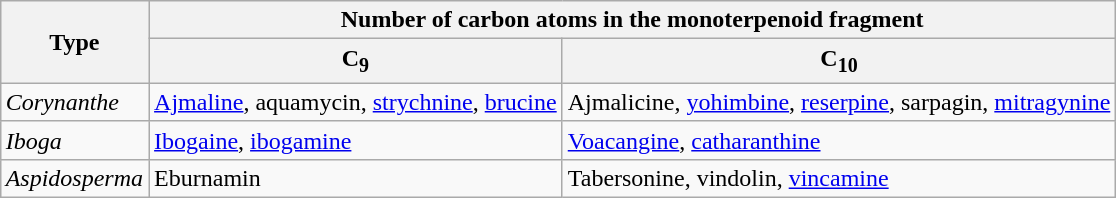<table class="wikitable" style="margin-left:auto; margin-right:auto;">
<tr>
<th rowspan="2">Type</th>
<th colspan="2">Number of carbon atoms in the monoterpenoid fragment</th>
</tr>
<tr>
<th>C<sub>9</sub></th>
<th>C<sub>10</sub></th>
</tr>
<tr>
<td><em>Corynanthe</em></td>
<td><a href='#'>Ajmaline</a>, aquamycin, <a href='#'>strychnine</a>, <a href='#'>brucine</a></td>
<td>Ajmalicine, <a href='#'>yohimbine</a>, <a href='#'>reserpine</a>, sarpagin, <a href='#'>mitragynine</a></td>
</tr>
<tr>
<td><em>Iboga</em></td>
<td><a href='#'>Ibogaine</a>, <a href='#'>ibogamine</a></td>
<td><a href='#'>Voacangine</a>, <a href='#'>catharanthine</a></td>
</tr>
<tr>
<td><em>Aspidosperma</em></td>
<td>Eburnamin</td>
<td>Tabersonine, vindolin, <a href='#'>vincamine</a></td>
</tr>
</table>
